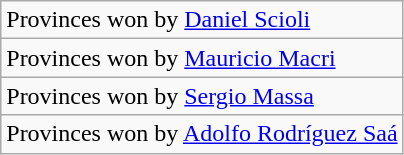<table class="wikitable">
<tr>
<td>Provinces won by <a href='#'>Daniel Scioli</a></td>
</tr>
<tr>
<td>Provinces won by <a href='#'>Mauricio Macri</a></td>
</tr>
<tr>
<td>Provinces won by <a href='#'>Sergio Massa</a></td>
</tr>
<tr>
<td>Provinces won by <a href='#'>Adolfo Rodríguez Saá</a></td>
</tr>
</table>
